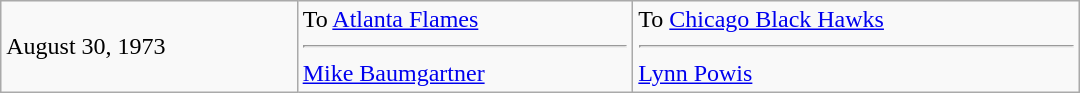<table cellspacing=0 class="wikitable" style="border:1px solid #999999; width:720px;">
<tr>
<td>August 30, 1973</td>
<td valign="top">To <a href='#'>Atlanta Flames</a><hr><a href='#'>Mike Baumgartner</a></td>
<td valign="top">To <a href='#'>Chicago Black Hawks</a><hr><a href='#'>Lynn Powis</a></td>
</tr>
</table>
